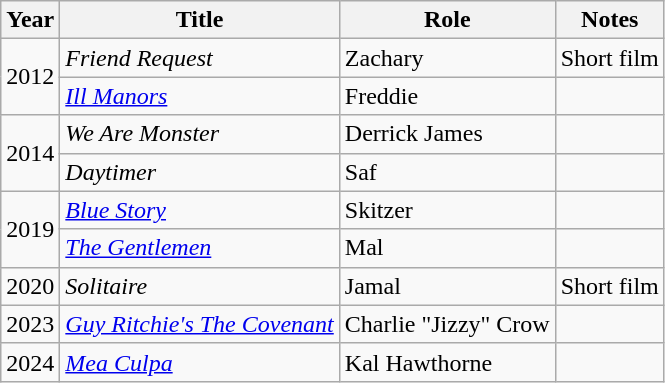<table class="wikitable sortable">
<tr>
<th>Year</th>
<th>Title</th>
<th>Role</th>
<th class="unsortable">Notes</th>
</tr>
<tr>
<td rowspan="2">2012</td>
<td><em>Friend Request</em></td>
<td>Zachary</td>
<td>Short film</td>
</tr>
<tr>
<td><em><a href='#'>Ill Manors</a></em></td>
<td>Freddie</td>
<td></td>
</tr>
<tr>
<td rowspan="2">2014</td>
<td><em>We Are Monster</em></td>
<td>Derrick James</td>
<td></td>
</tr>
<tr>
<td><em>Daytimer</em></td>
<td>Saf</td>
<td></td>
</tr>
<tr>
<td rowspan="2">2019</td>
<td><em><a href='#'>Blue Story</a></em></td>
<td>Skitzer</td>
<td></td>
</tr>
<tr>
<td><em><a href='#'>The Gentlemen</a></em></td>
<td>Mal</td>
<td></td>
</tr>
<tr>
<td>2020</td>
<td><em>Solitaire</em></td>
<td>Jamal</td>
<td>Short film</td>
</tr>
<tr>
<td>2023</td>
<td><em><a href='#'>Guy Ritchie's The Covenant</a></em></td>
<td>Charlie "Jizzy" Crow</td>
<td></td>
</tr>
<tr>
<td>2024</td>
<td><em><a href='#'>Mea Culpa</a></em></td>
<td>Kal Hawthorne</td>
<td></td>
</tr>
</table>
